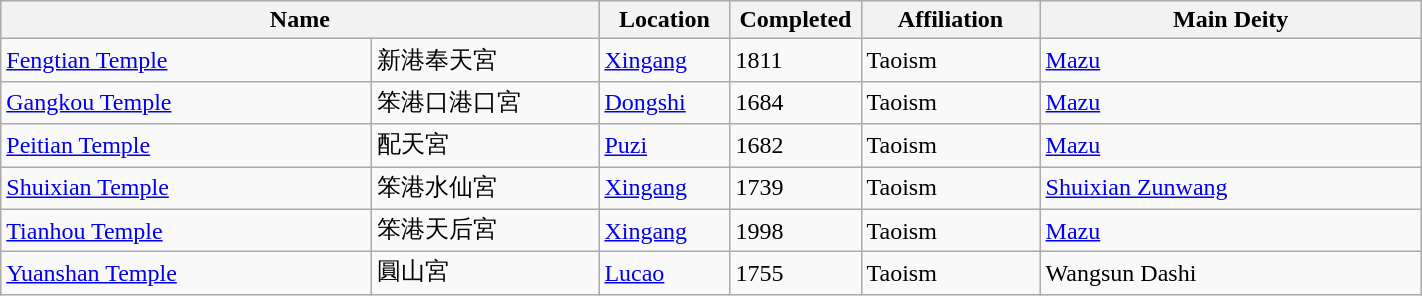<table class="wikitable sortable" style="width:75%">
<tr>
<th colspan="2" scope="col">Name</th>
<th scope="col" style="width:5em">Location</th>
<th scope="col" style="width:5em">Completed</th>
<th scope="col" style="width:7em">Affiliation</th>
<th scope="col">Main Deity</th>
</tr>
<tr>
<td><a href='#'>Fengtian Temple</a></td>
<td>新港奉天宮</td>
<td><a href='#'>Xingang</a></td>
<td>1811</td>
<td>Taoism</td>
<td><a href='#'>Mazu</a></td>
</tr>
<tr>
<td style="width:15em"><a href='#'>Gangkou Temple</a></td>
<td style="width:9em">笨港口港口宮</td>
<td><a href='#'>Dongshi</a></td>
<td>1684</td>
<td>Taoism</td>
<td><a href='#'>Mazu</a></td>
</tr>
<tr>
<td><a href='#'>Peitian Temple</a></td>
<td>配天宮</td>
<td><a href='#'>Puzi</a></td>
<td>1682</td>
<td>Taoism</td>
<td><a href='#'>Mazu</a></td>
</tr>
<tr>
<td><a href='#'>Shuixian Temple</a></td>
<td>笨港水仙宮</td>
<td><a href='#'>Xingang</a></td>
<td>1739</td>
<td>Taoism</td>
<td><a href='#'>Shuixian Zunwang</a></td>
</tr>
<tr>
<td><a href='#'>Tianhou Temple</a></td>
<td>笨港天后宮</td>
<td><a href='#'>Xingang</a></td>
<td>1998</td>
<td>Taoism</td>
<td><a href='#'>Mazu</a></td>
</tr>
<tr>
<td><a href='#'>Yuanshan Temple</a></td>
<td>圓山宮</td>
<td><a href='#'>Lucao</a></td>
<td>1755</td>
<td>Taoism</td>
<td>Wangsun Dashi</td>
</tr>
</table>
